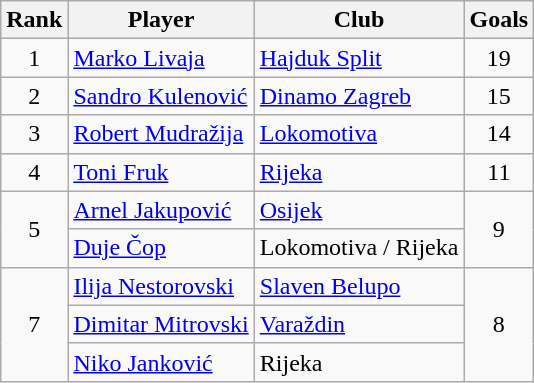<table class="wikitable" style="text-align:center;">
<tr>
<th>Rank</th>
<th>Player</th>
<th>Club</th>
<th>Goals</th>
</tr>
<tr>
<td>1</td>
<td align="left"> <a href='#'>Marko Livaja</a></td>
<td align="left"><a href='#'>Hajduk Split</a></td>
<td>19</td>
</tr>
<tr>
<td>2</td>
<td align="left"> <a href='#'>Sandro Kulenović</a></td>
<td align="left"><a href='#'>Dinamo Zagreb</a></td>
<td>15</td>
</tr>
<tr>
<td>3</td>
<td align="left"> <a href='#'>Robert Mudražija</a></td>
<td align="left"><a href='#'>Lokomotiva</a></td>
<td>14</td>
</tr>
<tr>
<td>4</td>
<td align="left"> <a href='#'>Toni Fruk</a></td>
<td align="left"><a href='#'>Rijeka</a></td>
<td>11</td>
</tr>
<tr>
<td rowspan="2">5</td>
<td align="left"> <a href='#'>Arnel Jakupović</a></td>
<td align="left"><a href='#'>Osijek</a></td>
<td rowspan="2">9</td>
</tr>
<tr>
<td align="left"> <a href='#'>Duje Čop</a></td>
<td align="left">Lokomotiva / Rijeka</td>
</tr>
<tr>
<td rowspan="3">7</td>
<td align="left"> <a href='#'>Ilija Nestorovski</a></td>
<td align="left"><a href='#'>Slaven Belupo</a></td>
<td rowspan="3">8</td>
</tr>
<tr>
<td align="left"> <a href='#'>Dimitar Mitrovski</a></td>
<td align="left"><a href='#'>Varaždin</a></td>
</tr>
<tr>
<td align="left"> <a href='#'>Niko Janković</a></td>
<td align="left">Rijeka</td>
</tr>
</table>
